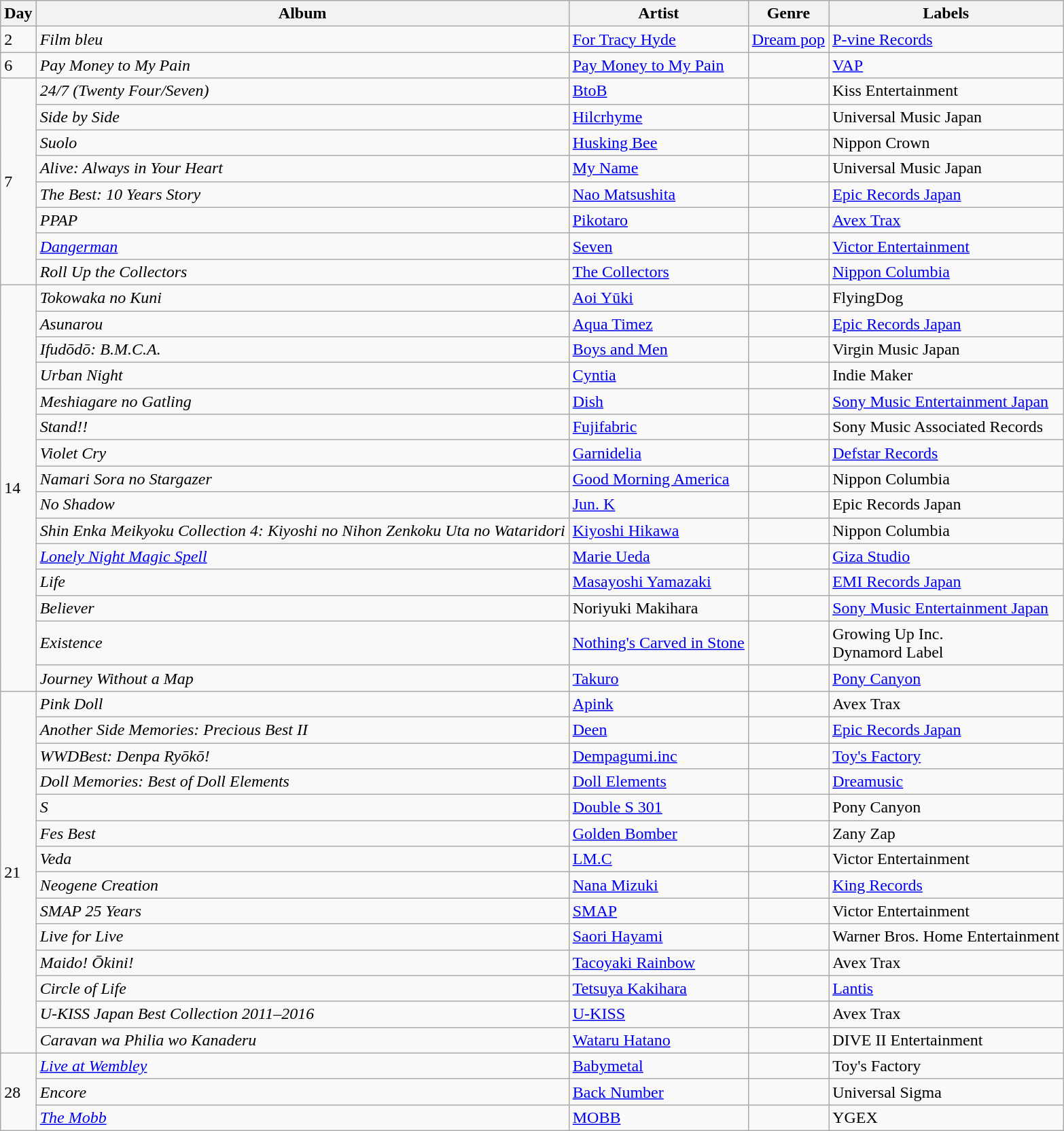<table class="wikitable">
<tr>
<th>Day</th>
<th>Album</th>
<th>Artist</th>
<th>Genre</th>
<th>Labels</th>
</tr>
<tr>
<td>2</td>
<td><em>Film bleu</em></td>
<td><a href='#'>For Tracy Hyde</a></td>
<td><a href='#'>Dream pop</a></td>
<td><a href='#'>P-vine Records</a></td>
</tr>
<tr>
<td>6</td>
<td><em>Pay Money to My Pain</em></td>
<td><a href='#'>Pay Money to My Pain</a></td>
<td></td>
<td><a href='#'>VAP</a></td>
</tr>
<tr>
<td rowspan="8">7</td>
<td><em>24/7 (Twenty Four/Seven)</em></td>
<td><a href='#'>BtoB</a></td>
<td></td>
<td>Kiss Entertainment</td>
</tr>
<tr>
<td><em>Side by Side</em></td>
<td><a href='#'>Hilcrhyme</a></td>
<td></td>
<td>Universal Music Japan</td>
</tr>
<tr>
<td><em>Suolo</em></td>
<td><a href='#'>Husking Bee</a></td>
<td></td>
<td>Nippon Crown</td>
</tr>
<tr>
<td><em>Alive: Always in Your Heart</em></td>
<td><a href='#'>My Name</a></td>
<td></td>
<td>Universal Music Japan</td>
</tr>
<tr>
<td><em>The Best: 10 Years Story</em></td>
<td><a href='#'>Nao Matsushita</a></td>
<td></td>
<td><a href='#'>Epic Records Japan</a></td>
</tr>
<tr>
<td><em>PPAP</em></td>
<td><a href='#'>Pikotaro</a></td>
<td></td>
<td><a href='#'>Avex Trax</a></td>
</tr>
<tr>
<td><em><a href='#'>Dangerman</a></em></td>
<td><a href='#'>Seven</a></td>
<td></td>
<td><a href='#'>Victor Entertainment</a></td>
</tr>
<tr>
<td><em>Roll Up the Collectors</em></td>
<td><a href='#'>The Collectors</a></td>
<td></td>
<td><a href='#'>Nippon Columbia</a></td>
</tr>
<tr>
<td rowspan="15">14</td>
<td><em>Tokowaka no Kuni</em></td>
<td><a href='#'>Aoi Yūki</a></td>
<td></td>
<td>FlyingDog</td>
</tr>
<tr>
<td><em>Asunarou</em></td>
<td><a href='#'>Aqua Timez</a></td>
<td></td>
<td><a href='#'>Epic Records Japan</a></td>
</tr>
<tr>
<td><em>Ifudōdō: B.M.C.A.</em></td>
<td><a href='#'>Boys and Men</a></td>
<td></td>
<td>Virgin Music Japan</td>
</tr>
<tr>
<td><em>Urban Night</em></td>
<td><a href='#'>Cyntia</a></td>
<td></td>
<td>Indie Maker</td>
</tr>
<tr>
<td><em>Meshiagare no Gatling</em></td>
<td><a href='#'>Dish</a></td>
<td></td>
<td><a href='#'>Sony Music Entertainment Japan</a></td>
</tr>
<tr>
<td><em>Stand!!</em></td>
<td><a href='#'>Fujifabric</a></td>
<td></td>
<td>Sony Music Associated Records</td>
</tr>
<tr>
<td><em>Violet Cry</em></td>
<td><a href='#'>Garnidelia</a></td>
<td></td>
<td><a href='#'>Defstar Records</a></td>
</tr>
<tr>
<td><em>Namari Sora no Stargazer</em></td>
<td><a href='#'>Good Morning America</a></td>
<td></td>
<td>Nippon Columbia</td>
</tr>
<tr>
<td><em>No Shadow</em></td>
<td><a href='#'>Jun. K</a></td>
<td></td>
<td>Epic Records Japan</td>
</tr>
<tr>
<td><em>Shin Enka Meikyoku Collection 4: Kiyoshi no Nihon Zenkoku Uta no Wataridori</em></td>
<td><a href='#'>Kiyoshi Hikawa</a></td>
<td></td>
<td>Nippon Columbia</td>
</tr>
<tr>
<td><em><a href='#'>Lonely Night Magic Spell</a></em></td>
<td><a href='#'>Marie Ueda</a></td>
<td></td>
<td><a href='#'>Giza Studio</a></td>
</tr>
<tr>
<td><em>Life</em></td>
<td><a href='#'>Masayoshi Yamazaki</a></td>
<td></td>
<td><a href='#'>EMI Records Japan</a></td>
</tr>
<tr>
<td><em>Believer</em></td>
<td>Noriyuki Makihara</td>
<td></td>
<td><a href='#'>Sony Music Entertainment Japan</a></td>
</tr>
<tr>
<td><em>Existence</em></td>
<td><a href='#'>Nothing's Carved in Stone</a></td>
<td></td>
<td>Growing Up Inc.<br>Dynamord Label</td>
</tr>
<tr>
<td><em>Journey Without a Map</em></td>
<td><a href='#'>Takuro</a></td>
<td></td>
<td><a href='#'>Pony Canyon</a></td>
</tr>
<tr>
<td rowspan="14">21</td>
<td><em>Pink Doll</em></td>
<td><a href='#'>Apink</a></td>
<td></td>
<td>Avex Trax</td>
</tr>
<tr>
<td><em>Another Side Memories: Precious Best II</em></td>
<td><a href='#'>Deen</a></td>
<td></td>
<td><a href='#'>Epic Records Japan</a></td>
</tr>
<tr>
<td><em>WWDBest: Denpa Ryōkō!</em></td>
<td><a href='#'>Dempagumi.inc</a></td>
<td></td>
<td><a href='#'>Toy's Factory</a></td>
</tr>
<tr>
<td><em>Doll Memories: Best of Doll Elements</em></td>
<td><a href='#'>Doll Elements</a></td>
<td></td>
<td><a href='#'>Dreamusic</a></td>
</tr>
<tr>
<td><em>S</em></td>
<td><a href='#'>Double S 301</a></td>
<td></td>
<td>Pony Canyon</td>
</tr>
<tr>
<td><em>Fes Best</em></td>
<td><a href='#'>Golden Bomber</a></td>
<td></td>
<td>Zany Zap</td>
</tr>
<tr>
<td><em>Veda</em></td>
<td><a href='#'>LM.C</a></td>
<td></td>
<td>Victor Entertainment</td>
</tr>
<tr>
<td><em>Neogene Creation</em></td>
<td><a href='#'>Nana Mizuki</a></td>
<td></td>
<td><a href='#'>King Records</a></td>
</tr>
<tr>
<td><em>SMAP 25 Years</em></td>
<td><a href='#'>SMAP</a></td>
<td></td>
<td>Victor Entertainment</td>
</tr>
<tr>
<td><em>Live for Live</em></td>
<td><a href='#'>Saori Hayami</a></td>
<td></td>
<td>Warner Bros. Home Entertainment</td>
</tr>
<tr>
<td><em>Maido! Ōkini!</em></td>
<td><a href='#'>Tacoyaki Rainbow</a></td>
<td></td>
<td>Avex Trax</td>
</tr>
<tr>
<td><em>Circle of Life</em></td>
<td><a href='#'>Tetsuya Kakihara</a></td>
<td></td>
<td><a href='#'>Lantis</a></td>
</tr>
<tr>
<td><em>U-KISS Japan Best Collection 2011–2016</em></td>
<td><a href='#'>U-KISS</a></td>
<td></td>
<td>Avex Trax</td>
</tr>
<tr>
<td><em>Caravan wa Philia wo Kanaderu</em></td>
<td><a href='#'>Wataru Hatano</a></td>
<td></td>
<td>DIVE II Entertainment</td>
</tr>
<tr>
<td rowspan="3">28</td>
<td><em><a href='#'>Live at Wembley</a></em></td>
<td><a href='#'>Babymetal</a></td>
<td></td>
<td>Toy's Factory</td>
</tr>
<tr>
<td><em>Encore</em></td>
<td><a href='#'>Back Number</a></td>
<td></td>
<td>Universal Sigma</td>
</tr>
<tr>
<td><em><a href='#'>The Mobb</a></em></td>
<td><a href='#'>MOBB</a></td>
<td></td>
<td>YGEX</td>
</tr>
</table>
